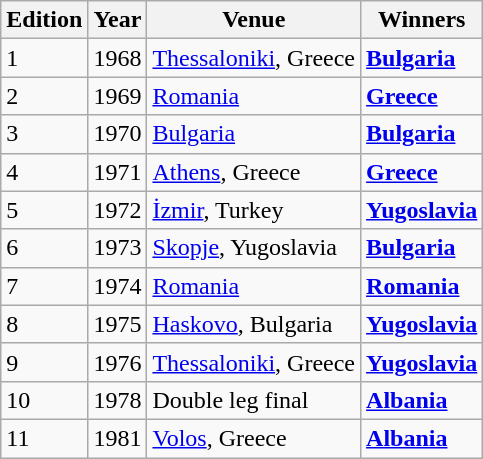<table class="wikitable">
<tr>
<th>Edition</th>
<th>Year</th>
<th>Venue</th>
<th>Winners</th>
</tr>
<tr>
<td>1</td>
<td>1968</td>
<td><a href='#'>Thessaloniki</a>, Greece</td>
<td><strong><a href='#'>Bulgaria</a></strong></td>
</tr>
<tr>
<td>2</td>
<td>1969</td>
<td><a href='#'>Romania</a></td>
<td><strong><a href='#'>Greece</a></strong></td>
</tr>
<tr>
<td>3</td>
<td>1970</td>
<td><a href='#'>Bulgaria</a></td>
<td><strong><a href='#'>Bulgaria</a></strong></td>
</tr>
<tr>
<td>4</td>
<td>1971</td>
<td><a href='#'>Athens</a>, Greece</td>
<td><strong><a href='#'>Greece</a></strong></td>
</tr>
<tr>
<td>5</td>
<td>1972</td>
<td><a href='#'>İzmir</a>, Turkey</td>
<td><strong><a href='#'>Yugoslavia</a></strong></td>
</tr>
<tr>
<td>6</td>
<td>1973</td>
<td><a href='#'>Skopje</a>, Yugoslavia</td>
<td><strong><a href='#'>Bulgaria</a></strong></td>
</tr>
<tr>
<td>7</td>
<td>1974</td>
<td><a href='#'>Romania</a></td>
<td><strong><a href='#'>Romania</a></strong></td>
</tr>
<tr>
<td>8</td>
<td>1975</td>
<td><a href='#'>Haskovo</a>, Bulgaria</td>
<td><strong><a href='#'>Yugoslavia</a></strong></td>
</tr>
<tr>
<td>9</td>
<td>1976</td>
<td><a href='#'>Thessaloniki</a>, Greece</td>
<td><strong><a href='#'>Yugoslavia</a></strong></td>
</tr>
<tr>
<td>10</td>
<td>1978</td>
<td>Double leg final</td>
<td><strong><a href='#'>Albania</a></strong></td>
</tr>
<tr>
<td>11</td>
<td>1981</td>
<td><a href='#'>Volos</a>, Greece</td>
<td><strong><a href='#'>Albania</a></strong></td>
</tr>
</table>
